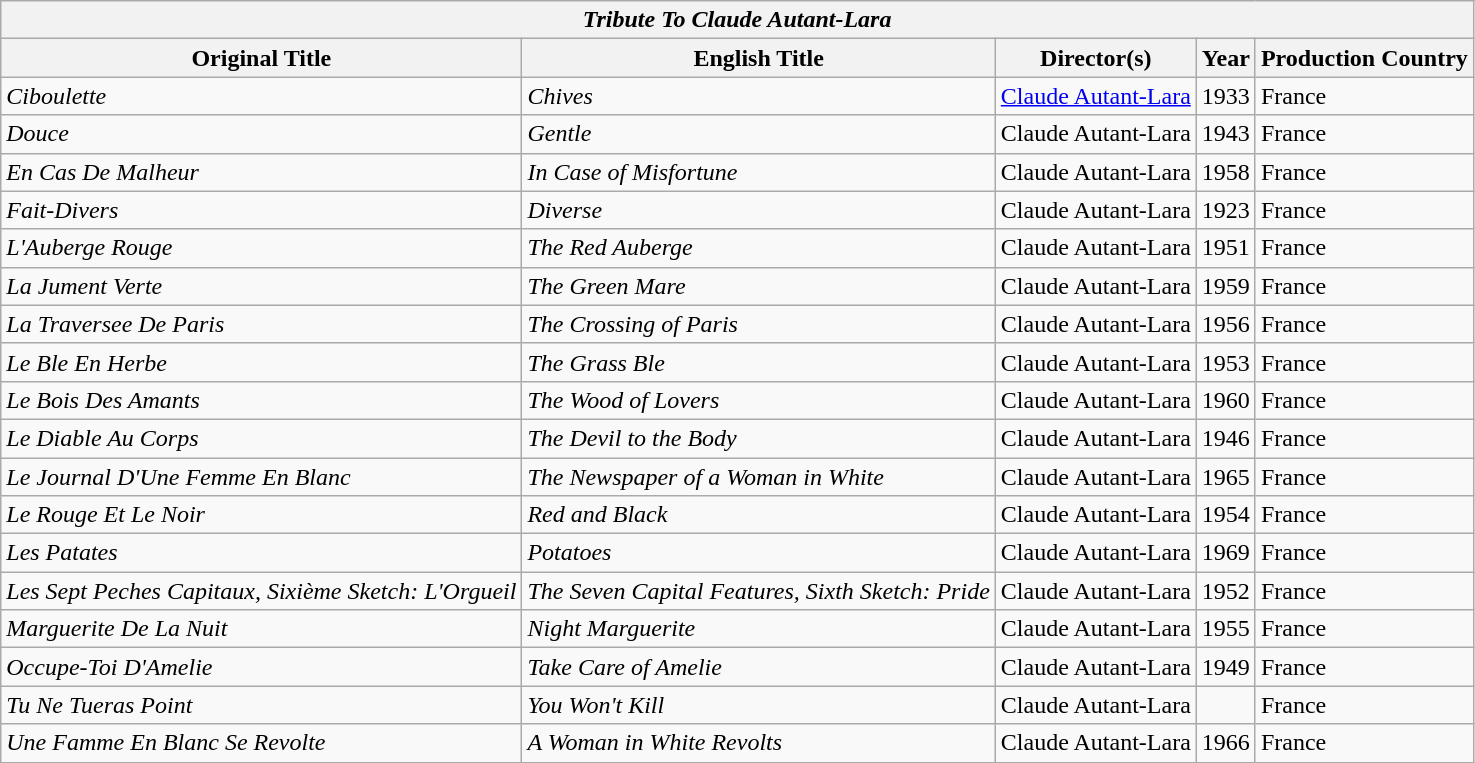<table class="wikitable">
<tr>
<th colspan="5"><em>Tribute To Claude Autant-Lara</em></th>
</tr>
<tr>
<th>Original Title</th>
<th>English Title</th>
<th>Director(s)</th>
<th>Year</th>
<th>Production Country</th>
</tr>
<tr>
<td><em>Ciboulette</em></td>
<td><em>Chives</em></td>
<td><a href='#'>Claude Autant-Lara</a></td>
<td>1933</td>
<td>France</td>
</tr>
<tr>
<td><em>Douce</em></td>
<td><em>Gentle</em></td>
<td>Claude Autant-Lara</td>
<td>1943</td>
<td>France</td>
</tr>
<tr>
<td><em>En Cas De Malheur</em></td>
<td><em>In Case of Misfortune</em></td>
<td>Claude Autant-Lara</td>
<td>1958</td>
<td>France</td>
</tr>
<tr>
<td><em>Fait-Divers</em></td>
<td><em>Diverse</em></td>
<td>Claude Autant-Lara</td>
<td>1923</td>
<td>France</td>
</tr>
<tr>
<td><em>L'Auberge Rouge</em></td>
<td><em>The Red Auberge</em></td>
<td>Claude Autant-Lara</td>
<td>1951</td>
<td>France</td>
</tr>
<tr>
<td><em>La Jument Verte</em></td>
<td><em>The Green Mare</em></td>
<td>Claude Autant-Lara</td>
<td>1959</td>
<td>France</td>
</tr>
<tr>
<td><em>La Traversee De Paris</em></td>
<td><em>The Crossing of Paris</em></td>
<td>Claude Autant-Lara</td>
<td>1956</td>
<td>France</td>
</tr>
<tr>
<td><em>Le Ble En Herbe</em></td>
<td><em>The Grass Ble</em></td>
<td>Claude Autant-Lara</td>
<td>1953</td>
<td>France</td>
</tr>
<tr>
<td><em>Le Bois Des Amants</em></td>
<td><em>The Wood of Lovers</em></td>
<td>Claude Autant-Lara</td>
<td>1960</td>
<td>France</td>
</tr>
<tr>
<td><em>Le Diable Au Corps</em></td>
<td><em>The Devil to the Body</em></td>
<td>Claude Autant-Lara</td>
<td>1946</td>
<td>France</td>
</tr>
<tr>
<td><em>Le Journal D'Une Femme En Blanc</em></td>
<td><em>The Newspaper of a Woman in White</em></td>
<td>Claude Autant-Lara</td>
<td>1965</td>
<td>France</td>
</tr>
<tr>
<td><em>Le Rouge Et Le Noir</em></td>
<td><em>Red and Black</em></td>
<td>Claude Autant-Lara</td>
<td>1954</td>
<td>France</td>
</tr>
<tr>
<td><em>Les Patates</em></td>
<td><em>Potatoes</em></td>
<td>Claude Autant-Lara</td>
<td>1969</td>
<td>France</td>
</tr>
<tr>
<td><em>Les Sept Peches Capitaux, Sixième Sketch: L'Orgueil</em></td>
<td><em>The Seven Capital Features, Sixth Sketch: Pride</em></td>
<td>Claude Autant-Lara</td>
<td>1952</td>
<td>France</td>
</tr>
<tr>
<td><em>Marguerite De La Nuit</em></td>
<td><em>Night Marguerite</em></td>
<td>Claude Autant-Lara</td>
<td>1955</td>
<td>France</td>
</tr>
<tr>
<td><em>Occupe-Toi D'Amelie</em></td>
<td><em>Take Care of Amelie</em></td>
<td>Claude Autant-Lara</td>
<td>1949</td>
<td>France</td>
</tr>
<tr>
<td><em>Tu Ne Tueras Point</em></td>
<td><em>You Won't Kill</em></td>
<td>Claude Autant-Lara</td>
<td></td>
<td>France</td>
</tr>
<tr>
<td><em>Une Famme En Blanc Se Revolte</em></td>
<td><em>A Woman in White Revolts</em></td>
<td>Claude Autant-Lara</td>
<td>1966</td>
<td>France</td>
</tr>
</table>
